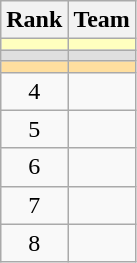<table class="wikitable">
<tr>
<th>Rank</th>
<th>Team</th>
</tr>
<tr bgcolor=#ffffbf>
<td align=center></td>
<td align="left"></td>
</tr>
<tr bgcolor=#dfdfdf>
<td align=center></td>
<td align="left"></td>
</tr>
<tr bgcolor=#ffdf9f>
<td align=center></td>
<td align="left"></td>
</tr>
<tr>
<td align=center>4</td>
<td align="left"></td>
</tr>
<tr>
<td align=center>5</td>
<td align="left"></td>
</tr>
<tr>
<td align=center>6</td>
<td align="left"></td>
</tr>
<tr>
<td align=center>7</td>
<td align="left"></td>
</tr>
<tr>
<td align=center>8</td>
<td align="left"></td>
</tr>
</table>
